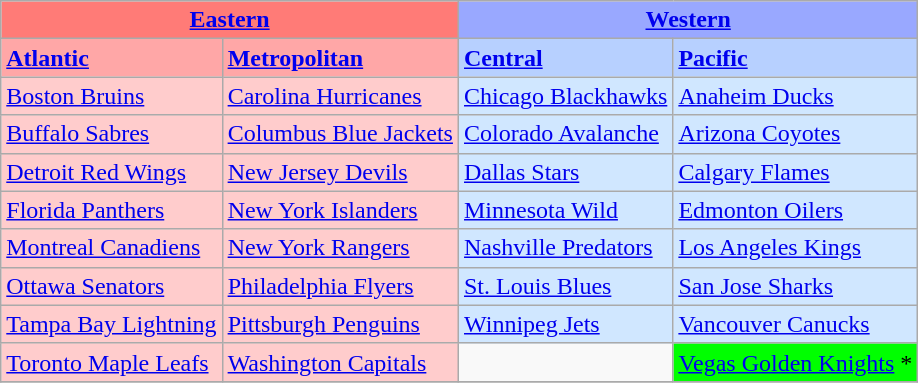<table class="wikitable">
<tr>
<th colspan="2" style="background-color: #FF7B77;"><strong><a href='#'>Eastern</a></strong></th>
<th colspan="2" style="background-color: #99A8FF;"><strong><a href='#'>Western</a></strong></th>
</tr>
<tr>
<td style="background-color: #FFA7A7;"><strong><a href='#'>Atlantic</a></strong></td>
<td style="background-color: #FFA7A7;"><strong><a href='#'>Metropolitan</a></strong></td>
<td style="background-color: #B7D0FF;"><strong><a href='#'>Central</a></strong></td>
<td style="background-color: #B7D0FF;"><strong><a href='#'>Pacific</a></strong></td>
</tr>
<tr>
<td style="background-color: #FFCCCC;"><a href='#'>Boston Bruins</a></td>
<td style="background-color: #FFCCCC;"><a href='#'>Carolina Hurricanes</a></td>
<td style="background-color: #D0E7FF;"><a href='#'>Chicago Blackhawks</a></td>
<td style="background-color: #D0E7FF;"><a href='#'>Anaheim Ducks</a></td>
</tr>
<tr>
<td style="background-color: #FFCCCC;"><a href='#'>Buffalo Sabres</a></td>
<td style="background-color: #FFCCCC;"><a href='#'>Columbus Blue Jackets</a></td>
<td style="background-color: #D0E7FF;"><a href='#'>Colorado Avalanche</a></td>
<td style="background-color: #D0E7FF;"><a href='#'>Arizona Coyotes</a></td>
</tr>
<tr>
<td style="background-color: #FFCCCC;"><a href='#'>Detroit Red Wings</a></td>
<td style="background-color: #FFCCCC;"><a href='#'>New Jersey Devils</a></td>
<td style="background-color: #D0E7FF;"><a href='#'>Dallas Stars</a></td>
<td style="background-color: #D0E7FF;"><a href='#'>Calgary Flames</a></td>
</tr>
<tr>
<td style="background-color: #FFCCCC;"><a href='#'>Florida Panthers</a></td>
<td style="background-color: #FFCCCC;"><a href='#'>New York Islanders</a></td>
<td style="background-color: #D0E7FF;"><a href='#'>Minnesota Wild</a></td>
<td style="background-color: #D0E7FF;"><a href='#'>Edmonton Oilers</a></td>
</tr>
<tr>
<td style="background-color: #FFCCCC;"><a href='#'>Montreal Canadiens</a></td>
<td style="background-color: #FFCCCC;"><a href='#'>New York Rangers</a></td>
<td style="background-color: #D0E7FF;"><a href='#'>Nashville Predators</a></td>
<td style="background-color: #D0E7FF;"><a href='#'>Los Angeles Kings</a></td>
</tr>
<tr>
<td style="background-color: #FFCCCC;"><a href='#'>Ottawa Senators</a></td>
<td style="background-color: #FFCCCC;"><a href='#'>Philadelphia Flyers</a></td>
<td style="background-color: #D0E7FF;"><a href='#'>St. Louis Blues</a></td>
<td style="background-color: #D0E7FF;"><a href='#'>San Jose Sharks</a></td>
</tr>
<tr>
<td style="background-color: #FFCCCC;"><a href='#'>Tampa Bay Lightning</a></td>
<td style="background-color: #FFCCCC;"><a href='#'>Pittsburgh Penguins</a></td>
<td style="background-color: #D0E7FF;"><a href='#'>Winnipeg Jets</a></td>
<td style="background-color: #D0E7FF;"><a href='#'>Vancouver Canucks</a></td>
</tr>
<tr>
<td style="background-color: #FFCCCC;"><a href='#'>Toronto Maple Leafs</a></td>
<td style="background-color: #FFCCCC;"><a href='#'>Washington Capitals</a></td>
<td> </td>
<td style="background-color: #00FF00;"><a href='#'>Vegas Golden Knights</a> *</td>
</tr>
<tr>
</tr>
</table>
